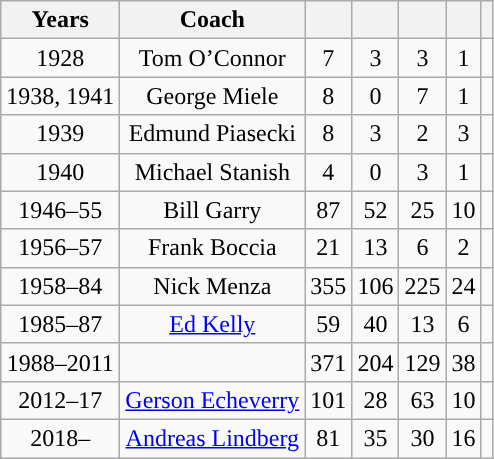<table class="wikitable sortable" style="text-align: center;">
<tr>
<th>Years</th>
<th>Coach</th>
<th></th>
<th></th>
<th></th>
<th></th>
<th></th>
</tr>
<tr>
<td>1928</td>
<td>Tom O’Connor</td>
<td align="center">7</td>
<td align="center">3</td>
<td align="center">3</td>
<td align="center">1</td>
<td align="center"></td>
</tr>
<tr>
<td>1938, 1941</td>
<td>George Miele</td>
<td align="center">8</td>
<td align="center">0</td>
<td align="center">7</td>
<td align="center">1</td>
<td align="center"></td>
</tr>
<tr>
<td>1939</td>
<td>Edmund Piasecki</td>
<td align="center">8</td>
<td align="center">3</td>
<td align="center">2</td>
<td align="center">3</td>
<td align="center"></td>
</tr>
<tr>
<td>1940</td>
<td>Michael Stanish</td>
<td align="center">4</td>
<td align="center">0</td>
<td align="center">3</td>
<td align="center">1</td>
<td align="center"></td>
</tr>
<tr>
<td>1946–55</td>
<td>Bill Garry</td>
<td align="center">87</td>
<td align="center">52</td>
<td align="center">25</td>
<td align="center">10</td>
<td align="center"></td>
</tr>
<tr>
<td>1956–57</td>
<td>Frank Boccia</td>
<td align="center">21</td>
<td align="center">13</td>
<td align="center">6</td>
<td align="center">2</td>
<td align="center"></td>
</tr>
<tr>
<td>1958–84</td>
<td>Nick Menza</td>
<td align="center">355</td>
<td align="center">106</td>
<td align="center">225</td>
<td align="center">24</td>
<td align="center"></td>
</tr>
<tr>
<td>1985–87</td>
<td><a href='#'>Ed Kelly</a></td>
<td align="center">59</td>
<td align="center">40</td>
<td align="center">13</td>
<td align="center">6</td>
<td align="center"></td>
</tr>
<tr>
<td>1988–2011</td>
<td></td>
<td align="center">371</td>
<td align="center">204</td>
<td align="center">129</td>
<td align="center">38</td>
<td align="center"></td>
</tr>
<tr>
<td>2012–17</td>
<td><a href='#'>Gerson Echeverry</a></td>
<td align="center">101</td>
<td align="center">28</td>
<td align="center">63</td>
<td align="center">10</td>
<td align="center"></td>
</tr>
<tr>
<td>2018–</td>
<td><a href='#'>Andreas Lindberg</a></td>
<td align="center">81</td>
<td align="center">35</td>
<td align="center">30</td>
<td align="center">16</td>
<td align="center"></td>
</tr>
</table>
